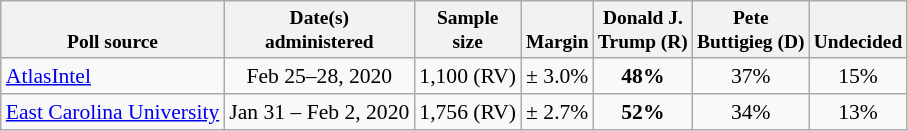<table class="wikitable" style="font-size:90%;text-align:center;">
<tr valign=bottom style="font-size:90%;">
<th>Poll source</th>
<th>Date(s)<br>administered</th>
<th>Sample<br>size</th>
<th>Margin<br></th>
<th>Donald J.<br>Trump (R)</th>
<th>Pete<br>Buttigieg (D)</th>
<th>Undecided</th>
</tr>
<tr>
<td style="text-align:left;"><a href='#'>AtlasIntel</a></td>
<td>Feb 25–28, 2020</td>
<td>1,100 (RV)</td>
<td>± 3.0%</td>
<td><strong>48%</strong></td>
<td>37%</td>
<td>15%</td>
</tr>
<tr>
<td style="text-align:left;"><a href='#'>East Carolina University</a></td>
<td>Jan 31 – Feb 2, 2020</td>
<td>1,756 (RV)</td>
<td>± 2.7%</td>
<td><strong>52%</strong></td>
<td>34%</td>
<td>13%</td>
</tr>
</table>
